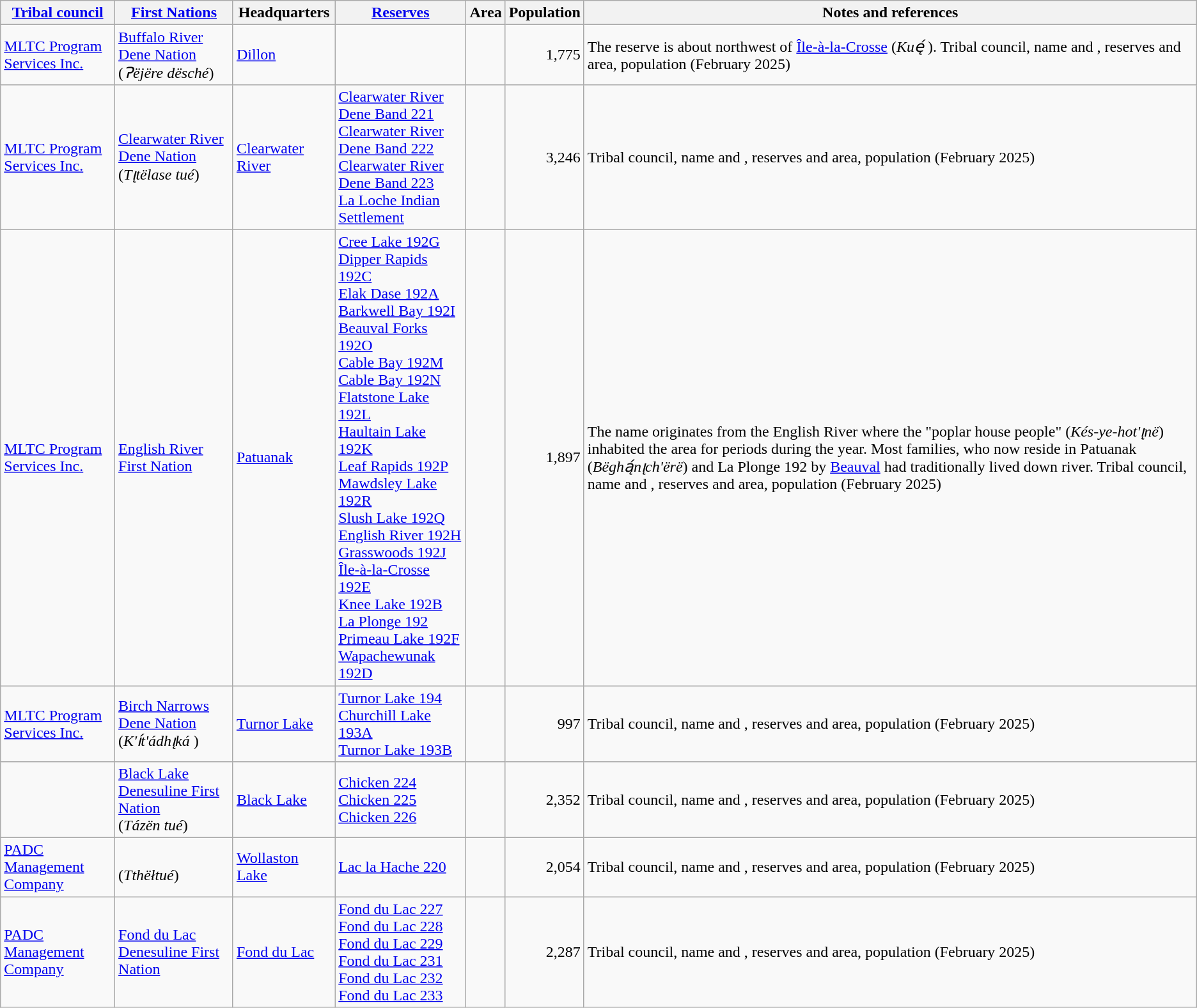<table class="wikitable sortable">
<tr>
<th><a href='#'>Tribal council</a></th>
<th><a href='#'>First Nations</a></th>
<th>Headquarters</th>
<th><a href='#'>Reserves</a></th>
<th>Area</th>
<th>Population</th>
<th>Notes and references</th>
</tr>
<tr>
<td><a href='#'>MLTC Program Services Inc.</a></td>
<td><a href='#'>Buffalo River Dene Nation</a><br>(<em>Ɂëjëre dësché</em>)</td>
<td><a href='#'>Dillon</a></td>
<td></td>
<td align=right></td>
<td align=right>1,775</td>
<td>The reserve is about  northwest of <a href='#'>Île-à-la-Crosse</a> (<em>Kuę́ </em>). Tribal council, name and , reserves and area, population (February 2025)</td>
</tr>
<tr>
<td><a href='#'>MLTC Program Services Inc.</a></td>
<td><a href='#'>Clearwater River Dene Nation</a><br>(<em>Tı̨tëlase tué</em>)</td>
<td><a href='#'>Clearwater River</a></td>
<td><a href='#'>Clearwater River Dene Band 221</a><br><a href='#'>Clearwater River Dene Band 222</a><br><a href='#'>Clearwater River Dene Band 223</a><br><a href='#'>La Loche Indian Settlement</a></td>
<td align=right></td>
<td align=right>3,246</td>
<td>Tribal council, name and , reserves and area, population (February 2025)</td>
</tr>
<tr>
<td><a href='#'>MLTC Program Services Inc.</a></td>
<td><a href='#'>English River First Nation</a></td>
<td><a href='#'>Patuanak</a></td>
<td><a href='#'>Cree Lake 192G</a><br><a href='#'>Dipper Rapids 192C</a><br><a href='#'>Elak Dase 192A</a><br><a href='#'>Barkwell Bay 192I</a><br><a href='#'>Beauval Forks 192O</a><br><a href='#'>Cable Bay 192M</a><br><a href='#'>Cable Bay 192N</a><br><a href='#'>Flatstone Lake 192L</a><br><a href='#'>Haultain Lake 192K</a><br><a href='#'>Leaf Rapids 192P</a><br><a href='#'>Mawdsley Lake 192R</a><br><a href='#'>Slush Lake 192Q</a><br><a href='#'>English River 192H</a><br><a href='#'>Grasswoods 192J</a><br><a href='#'>Île-à-la-Crosse 192E</a><br><a href='#'>Knee Lake 192B</a><br><a href='#'>La Plonge 192</a><br><a href='#'>Primeau Lake 192F</a><br><a href='#'>Wapachewunak 192D</a></td>
<td align=right></td>
<td align=right>1,897</td>
<td>The name originates from the English River where the "poplar house people" (<em>Kés-ye-hot'ı̨në</em>) inhabited the area for periods during the year. Most families, who now reside in Patuanak (<em>Bëghą́nı̨ch'ërë</em>) and La Plonge 192 by <a href='#'>Beauval</a> had traditionally lived down river. Tribal council, name and , reserves and area, population (February 2025)</td>
</tr>
<tr>
<td><a href='#'>MLTC Program Services Inc.</a></td>
<td><a href='#'>Birch Narrows Dene Nation</a><br>(<em>K'ı́t'ádhı̨ká</em> )</td>
<td><a href='#'>Turnor Lake</a></td>
<td><a href='#'>Turnor Lake 194</a><br><a href='#'>Churchill Lake 193A</a><br><a href='#'>Turnor Lake 193B</a></td>
<td align=right></td>
<td align=right>997</td>
<td>Tribal council, name and , reserves and area, population (February 2025)</td>
</tr>
<tr>
<td></td>
<td><a href='#'>Black Lake Denesuline First Nation</a><br>(<em>Tázën tué</em>)</td>
<td><a href='#'>Black Lake</a></td>
<td><a href='#'>Chicken 224</a><br><a href='#'>Chicken 225</a><br><a href='#'>Chicken 226</a></td>
<td align=right></td>
<td align=right>2,352</td>
<td>Tribal council, name and , reserves and area, population (February 2025)</td>
</tr>
<tr>
<td><a href='#'>PADC Management Company</a></td>
<td><br>(<em>Tthëłtué</em>)</td>
<td><a href='#'>Wollaston Lake</a></td>
<td><a href='#'>Lac la Hache 220</a></td>
<td align=right></td>
<td align=right>2,054</td>
<td>Tribal council, name and , reserves and area, population (February 2025)</td>
</tr>
<tr>
<td><a href='#'>PADC Management Company</a></td>
<td><a href='#'>Fond du Lac Denesuline First Nation</a></td>
<td><a href='#'>Fond du Lac</a></td>
<td><a href='#'>Fond du Lac 227</a><br><a href='#'>Fond du Lac 228</a><br><a href='#'>Fond du Lac 229</a><br><a href='#'>Fond du Lac 231</a><br><a href='#'>Fond du Lac 232</a><br><a href='#'>Fond du Lac 233</a></td>
<td align=right></td>
<td align=right>2,287</td>
<td>Tribal council, name and , reserves and area, population (February 2025)</td>
</tr>
</table>
